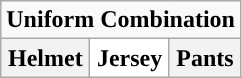<table class="wikitable">
<tr>
<td align="center" Colspan="3"><strong>Uniform Combination</strong></td>
</tr>
<tr align="center">
<th>Helmet</th>
<th style="background:white; color:black">Jersey</th>
<th>Pants</th>
</tr>
</table>
